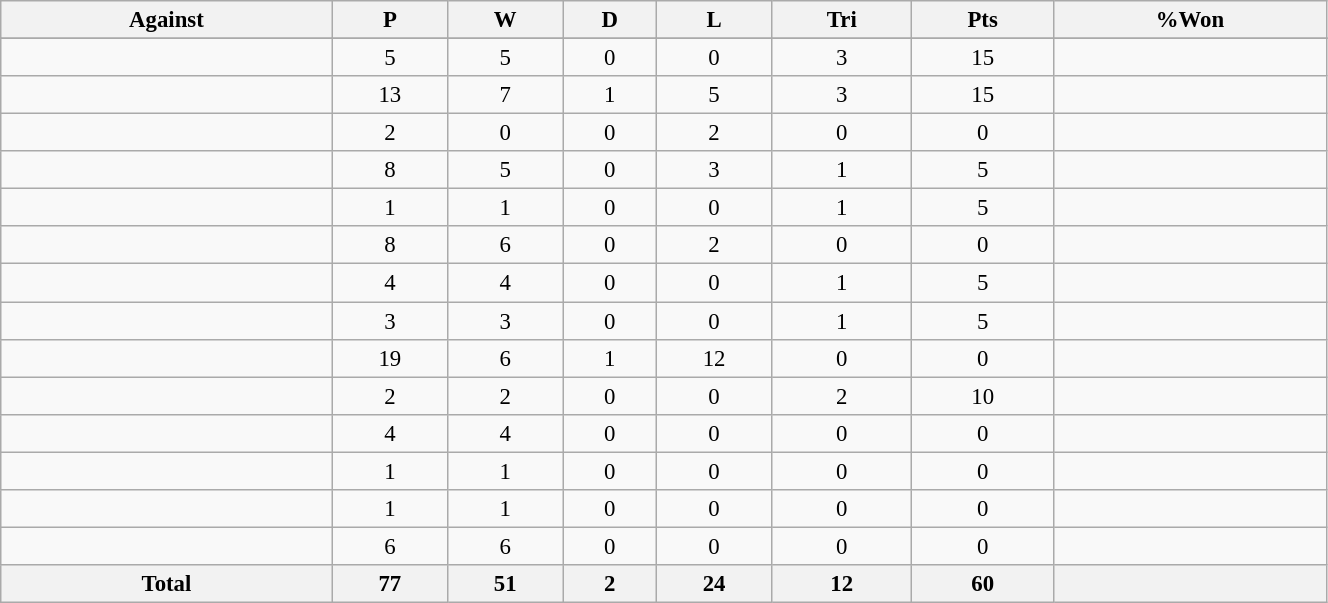<table class="wikitable sortable"  style="text-align:center; font-size:95%; width:70%;">
<tr>
<th style="width:25%;">Against</th>
<th abbr="Played" style="width:15px;">P</th>
<th abbr="Won" style="width:10px;">W</th>
<th abbr="Drawn" style="width:10px;">D</th>
<th abbr="Lost" style="width:10px;">L</th>
<th abbr="Tries" style="width:15px;">Tri</th>
<th abbr="Points" style="width:18px;">Pts</th>
<th abbr="Won" style="width:18px;">%Won</th>
</tr>
<tr bgcolor="#d0ffd0" align="center">
</tr>
<tr>
<td align="left"></td>
<td>5</td>
<td>5</td>
<td>0</td>
<td>0</td>
<td>3</td>
<td>15</td>
<td></td>
</tr>
<tr>
<td align="left"></td>
<td>13</td>
<td>7</td>
<td>1</td>
<td>5</td>
<td>3</td>
<td>15</td>
<td></td>
</tr>
<tr>
<td align="left"></td>
<td>2</td>
<td>0</td>
<td>0</td>
<td>2</td>
<td>0</td>
<td>0</td>
<td></td>
</tr>
<tr>
<td align="left"></td>
<td>8</td>
<td>5</td>
<td>0</td>
<td>3</td>
<td>1</td>
<td>5</td>
<td></td>
</tr>
<tr>
<td align="left"></td>
<td>1</td>
<td>1</td>
<td>0</td>
<td>0</td>
<td>1</td>
<td>5</td>
<td></td>
</tr>
<tr>
<td align="left"></td>
<td>8</td>
<td>6</td>
<td>0</td>
<td>2</td>
<td>0</td>
<td>0</td>
<td></td>
</tr>
<tr>
<td align="left"></td>
<td>4</td>
<td>4</td>
<td>0</td>
<td>0</td>
<td>1</td>
<td>5</td>
<td></td>
</tr>
<tr>
<td align="left"></td>
<td>3</td>
<td>3</td>
<td>0</td>
<td>0</td>
<td>1</td>
<td>5</td>
<td></td>
</tr>
<tr>
<td align="left"></td>
<td>19</td>
<td>6</td>
<td>1</td>
<td>12</td>
<td>0</td>
<td>0</td>
<td></td>
</tr>
<tr>
<td align="left"></td>
<td>2</td>
<td>2</td>
<td>0</td>
<td>0</td>
<td>2</td>
<td>10</td>
<td></td>
</tr>
<tr>
<td align="left"></td>
<td>4</td>
<td>4</td>
<td>0</td>
<td>0</td>
<td>0</td>
<td>0</td>
<td></td>
</tr>
<tr>
<td align="left"></td>
<td>1</td>
<td>1</td>
<td>0</td>
<td>0</td>
<td>0</td>
<td>0</td>
<td></td>
</tr>
<tr>
<td align="left"></td>
<td>1</td>
<td>1</td>
<td>0</td>
<td>0</td>
<td>0</td>
<td>0</td>
<td></td>
</tr>
<tr>
<td align="left"></td>
<td>6</td>
<td>6</td>
<td>0</td>
<td>0</td>
<td>0</td>
<td>0</td>
<td></td>
</tr>
<tr>
<th>Total</th>
<th>77</th>
<th>51</th>
<th>2</th>
<th>24</th>
<th>12</th>
<th>60</th>
<th></th>
</tr>
</table>
